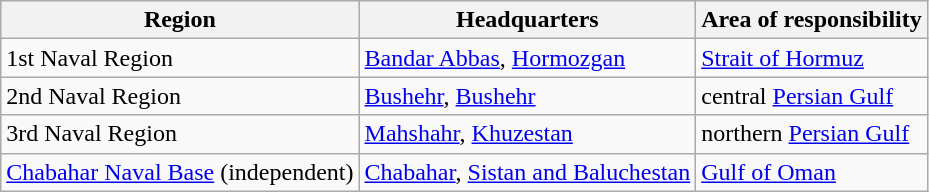<table class="wikitable">
<tr>
<th>Region</th>
<th>Headquarters</th>
<th>Area of responsibility</th>
</tr>
<tr>
<td>1st Naval Region</td>
<td><a href='#'>Bandar Abbas</a>, <a href='#'>Hormozgan</a></td>
<td><a href='#'>Strait of Hormuz</a></td>
</tr>
<tr>
<td>2nd Naval Region</td>
<td><a href='#'>Bushehr</a>, <a href='#'>Bushehr</a></td>
<td>central <a href='#'>Persian Gulf</a></td>
</tr>
<tr>
<td>3rd Naval Region</td>
<td><a href='#'>Mahshahr</a>, <a href='#'>Khuzestan</a></td>
<td>northern <a href='#'>Persian Gulf</a></td>
</tr>
<tr>
<td><a href='#'>Chabahar Naval Base</a> (independent)</td>
<td><a href='#'>Chabahar</a>, <a href='#'>Sistan and Baluchestan</a></td>
<td><a href='#'>Gulf of Oman</a></td>
</tr>
</table>
